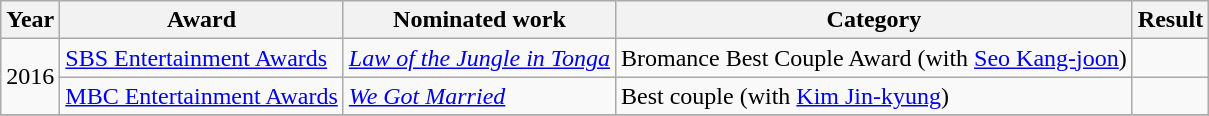<table class="wikitable">
<tr>
<th>Year</th>
<th>Award</th>
<th>Nominated work</th>
<th>Category</th>
<th>Result</th>
</tr>
<tr>
<td rowspan=2>2016</td>
<td><a href='#'>SBS Entertainment Awards</a></td>
<td><em><a href='#'>Law of the Jungle in Tonga</a></em></td>
<td>Bromance Best Couple Award (with <a href='#'>Seo Kang-joon</a>)</td>
<td></td>
</tr>
<tr>
<td><a href='#'>MBC Entertainment Awards</a></td>
<td><em><a href='#'>We Got Married</a></em></td>
<td>Best couple (with <a href='#'>Kim Jin-kyung</a>)</td>
<td></td>
</tr>
<tr>
</tr>
</table>
